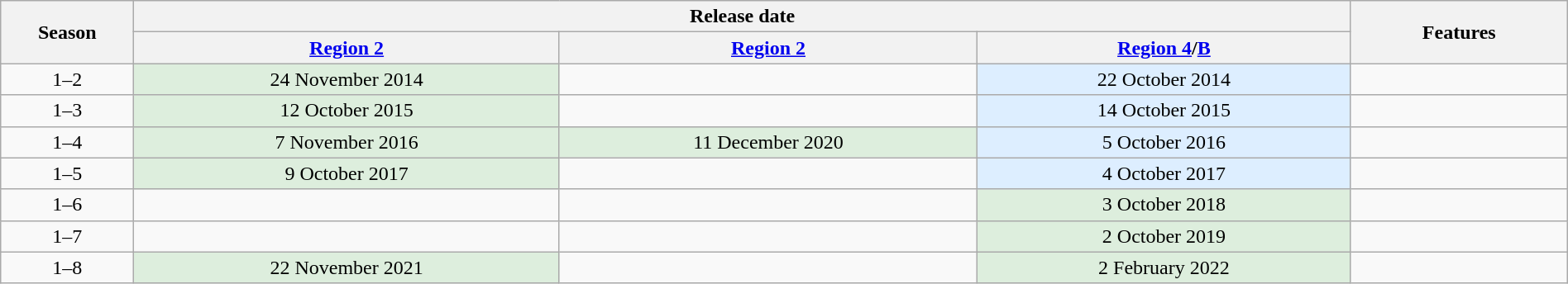<table class="wikitable" style="width:100%; text-align:center;">
<tr>
<th width=100 rowspan=2>Season</th>
<th colspan=3>Release date</th>
<th rowspan=2>Features</th>
</tr>
<tr>
<th><a href='#'>Region 2</a> </th>
<th><a href='#'>Region 2</a> </th>
<th><a href='#'>Region 4</a>/<a href='#'>B</a> </th>
</tr>
<tr>
<td>1–2</td>
<td bgcolor="#DED">24 November 2014</td>
<td></td>
<td bgcolor="#DEF">22 October 2014</td>
<td><br></td>
</tr>
<tr>
<td>1–3</td>
<td bgcolor="#DED">12 October 2015</td>
<td></td>
<td bgcolor="#DEF">14 October 2015</td>
<td><br></td>
</tr>
<tr>
<td>1–4</td>
<td bgcolor="#DED">7 November 2016</td>
<td bgcolor="#DED">11 December 2020</td>
<td bgcolor="#DEF">5 October 2016</td>
<td><br></td>
</tr>
<tr>
<td>1–5</td>
<td bgcolor="#DED">9 October 2017</td>
<td></td>
<td bgcolor="#DEF">4 October 2017</td>
<td><br></td>
</tr>
<tr>
<td>1–6</td>
<td></td>
<td></td>
<td bgcolor="#DED">3 October 2018</td>
<td><br></td>
</tr>
<tr>
<td>1–7</td>
<td></td>
<td></td>
<td bgcolor="#DED">2 October 2019</td>
<td><br></td>
</tr>
<tr>
<td>1–8 </td>
<td bgcolor="#DED">22 November 2021</td>
<td></td>
<td bgcolor="#DED">2 February 2022</td>
<td></td>
</tr>
</table>
